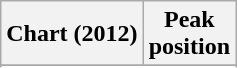<table class="wikitable sortable plainrowheaders">
<tr>
<th scope="col">Chart (2012)</th>
<th scope="col">Peak<br>position</th>
</tr>
<tr>
</tr>
<tr>
</tr>
<tr>
</tr>
</table>
